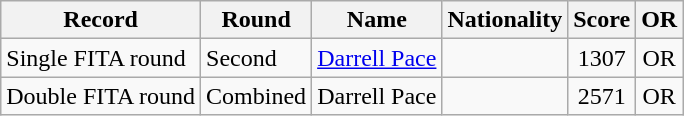<table class=wikitable>
<tr>
<th>Record</th>
<th>Round</th>
<th>Name</th>
<th>Nationality</th>
<th>Score</th>
<th>OR</th>
</tr>
<tr>
<td>Single FITA round</td>
<td>Second</td>
<td><a href='#'>Darrell Pace</a></td>
<td align=left></td>
<td align=center>1307</td>
<td align=center>OR</td>
</tr>
<tr>
<td>Double FITA round</td>
<td>Combined</td>
<td>Darrell Pace</td>
<td align=left></td>
<td align=center>2571</td>
<td align=center>OR</td>
</tr>
</table>
